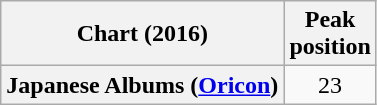<table class="wikitable plainrowheaders" style="text-align:center;">
<tr>
<th>Chart (2016)</th>
<th>Peak<br>position</th>
</tr>
<tr>
<th scope="row">Japanese Albums (<a href='#'>Oricon</a>)</th>
<td>23</td>
</tr>
</table>
